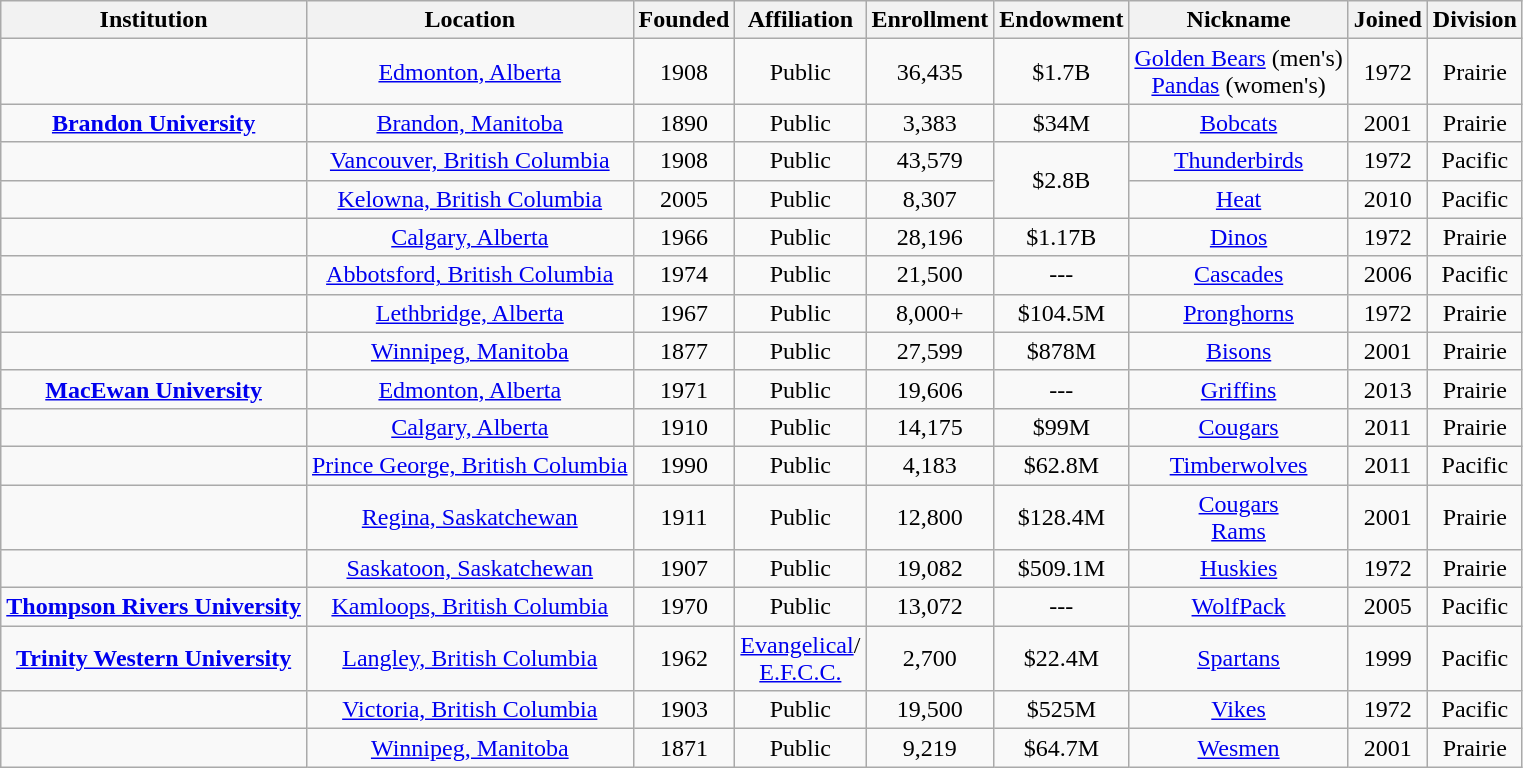<table class="wikitable sortable" style="text-align:center;">
<tr>
<th>Institution</th>
<th>Location</th>
<th>Founded</th>
<th>Affiliation</th>
<th>Enrollment</th>
<th>Endowment</th>
<th>Nickname</th>
<th>Joined</th>
<th>Division</th>
</tr>
<tr>
<td></td>
<td><a href='#'>Edmonton, Alberta</a></td>
<td>1908</td>
<td>Public</td>
<td>36,435</td>
<td>$1.7B</td>
<td><a href='#'>Golden Bears</a> (men's)<br><a href='#'>Pandas</a> (women's)</td>
<td>1972</td>
<td>Prairie</td>
</tr>
<tr>
<td><strong><a href='#'>Brandon University</a></strong></td>
<td><a href='#'>Brandon, Manitoba</a></td>
<td>1890</td>
<td>Public</td>
<td>3,383</td>
<td>$34M</td>
<td><a href='#'>Bobcats</a></td>
<td>2001</td>
<td>Prairie</td>
</tr>
<tr>
<td></td>
<td><a href='#'>Vancouver, British Columbia</a></td>
<td>1908</td>
<td>Public</td>
<td>43,579</td>
<td rowspan="2">$2.8B</td>
<td><a href='#'>Thunderbirds</a></td>
<td>1972</td>
<td>Pacific</td>
</tr>
<tr>
<td></td>
<td><a href='#'>Kelowna, British Columbia</a></td>
<td>2005</td>
<td>Public</td>
<td>8,307</td>
<td><a href='#'>Heat</a></td>
<td>2010</td>
<td>Pacific</td>
</tr>
<tr>
<td></td>
<td><a href='#'>Calgary, Alberta</a></td>
<td>1966</td>
<td>Public</td>
<td>28,196</td>
<td>$1.17B</td>
<td><a href='#'>Dinos</a></td>
<td>1972</td>
<td>Prairie</td>
</tr>
<tr>
<td></td>
<td><a href='#'>Abbotsford, British Columbia</a></td>
<td>1974</td>
<td>Public</td>
<td>21,500</td>
<td>---</td>
<td><a href='#'>Cascades</a></td>
<td>2006</td>
<td>Pacific</td>
</tr>
<tr>
<td></td>
<td><a href='#'>Lethbridge, Alberta</a></td>
<td>1967</td>
<td>Public</td>
<td>8,000+</td>
<td>$104.5M</td>
<td><a href='#'>Pronghorns</a></td>
<td>1972</td>
<td>Prairie</td>
</tr>
<tr>
<td></td>
<td><a href='#'>Winnipeg, Manitoba</a></td>
<td>1877</td>
<td>Public</td>
<td>27,599</td>
<td>$878M</td>
<td><a href='#'>Bisons</a></td>
<td>2001</td>
<td>Prairie</td>
</tr>
<tr>
<td><strong><a href='#'>MacEwan University</a></strong></td>
<td><a href='#'>Edmonton, Alberta</a></td>
<td>1971</td>
<td>Public</td>
<td>19,606</td>
<td>---</td>
<td><a href='#'>Griffins</a></td>
<td>2013</td>
<td>Prairie</td>
</tr>
<tr>
<td></td>
<td><a href='#'>Calgary, Alberta</a></td>
<td>1910</td>
<td>Public</td>
<td>14,175</td>
<td>$99M</td>
<td><a href='#'>Cougars</a></td>
<td>2011</td>
<td>Prairie</td>
</tr>
<tr>
<td></td>
<td><a href='#'>Prince George, British Columbia</a></td>
<td>1990</td>
<td>Public</td>
<td>4,183</td>
<td>$62.8M</td>
<td><a href='#'>Timberwolves</a></td>
<td>2011</td>
<td>Pacific</td>
</tr>
<tr>
<td></td>
<td><a href='#'>Regina, Saskatchewan</a></td>
<td>1911</td>
<td>Public</td>
<td>12,800</td>
<td>$128.4M</td>
<td><a href='#'>Cougars</a><br><a href='#'>Rams</a></td>
<td>2001</td>
<td>Prairie</td>
</tr>
<tr>
<td></td>
<td><a href='#'>Saskatoon, Saskatchewan</a></td>
<td>1907</td>
<td>Public</td>
<td>19,082</td>
<td>$509.1M</td>
<td><a href='#'>Huskies</a></td>
<td>1972</td>
<td>Prairie</td>
</tr>
<tr>
<td><strong><a href='#'>Thompson Rivers University</a></strong></td>
<td><a href='#'>Kamloops, British Columbia</a></td>
<td>1970</td>
<td>Public</td>
<td>13,072</td>
<td>---</td>
<td><a href='#'>WolfPack</a></td>
<td>2005</td>
<td>Pacific</td>
</tr>
<tr>
<td><strong><a href='#'>Trinity Western University</a></strong></td>
<td><a href='#'>Langley, British Columbia</a></td>
<td>1962</td>
<td><a href='#'>Evangelical</a>/<br><a href='#'>E.F.C.C.</a></td>
<td>2,700</td>
<td>$22.4M</td>
<td><a href='#'>Spartans</a></td>
<td>1999</td>
<td>Pacific</td>
</tr>
<tr>
<td></td>
<td><a href='#'>Victoria, British Columbia</a></td>
<td>1903</td>
<td>Public</td>
<td>19,500</td>
<td>$525M</td>
<td><a href='#'>Vikes</a></td>
<td>1972</td>
<td>Pacific</td>
</tr>
<tr>
<td></td>
<td><a href='#'>Winnipeg, Manitoba</a></td>
<td>1871</td>
<td>Public</td>
<td>9,219</td>
<td>$64.7M</td>
<td><a href='#'>Wesmen</a></td>
<td>2001</td>
<td>Prairie</td>
</tr>
</table>
